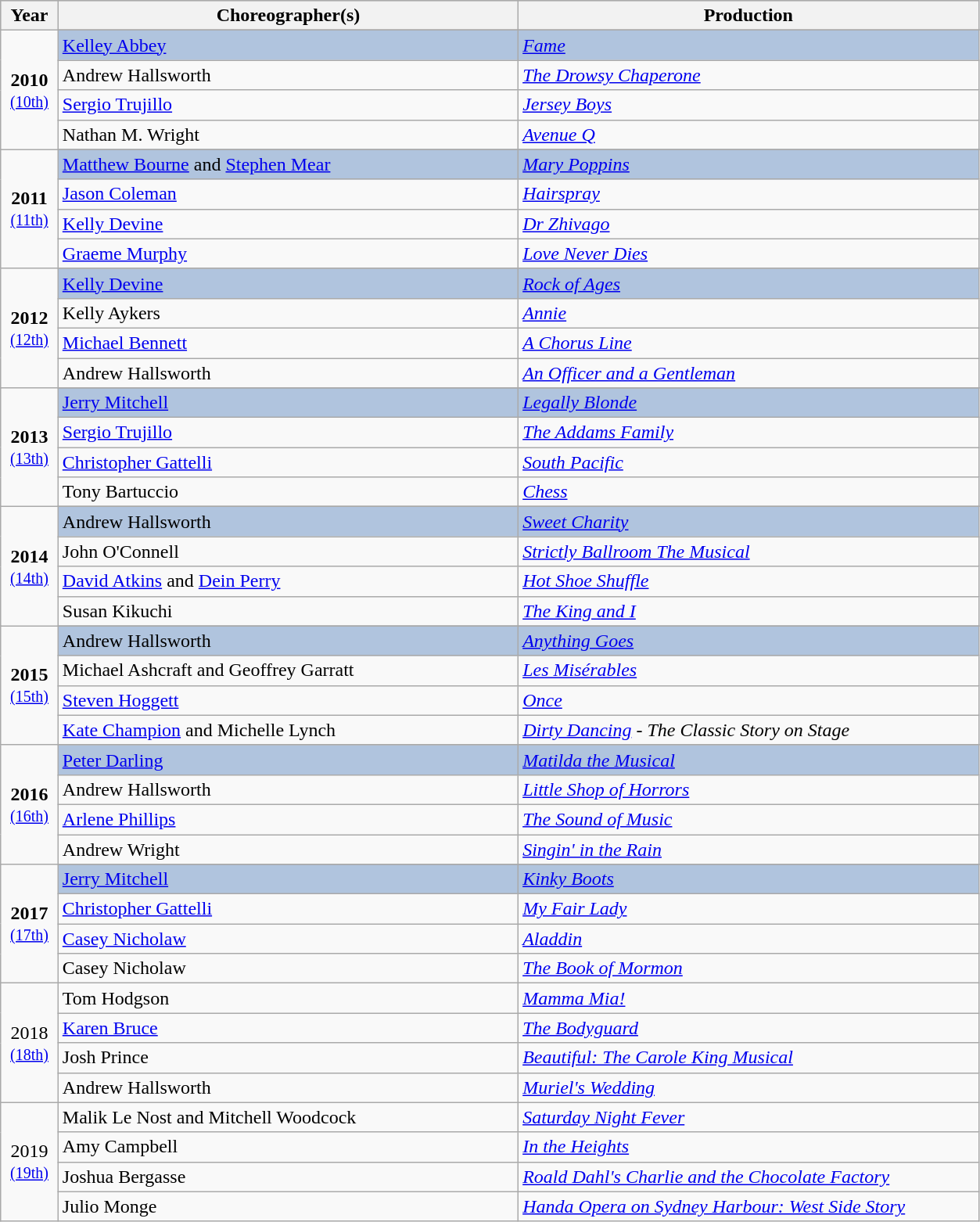<table class="wikitable">
<tr style="background:#bebebe;">
<th width="5%">Year</th>
<th width="40%">Choreographer(s)</th>
<th width="40%">Production</th>
</tr>
<tr>
<td rowspan="5" align="center"><strong>2010</strong><br><small><a href='#'>(10th)</a></small></td>
</tr>
<tr style="background:#B0C4DE">
<td><a href='#'>Kelley Abbey</a></td>
<td><em><a href='#'>Fame</a></em></td>
</tr>
<tr>
<td>Andrew Hallsworth</td>
<td><em><a href='#'>The Drowsy Chaperone</a></em></td>
</tr>
<tr>
<td><a href='#'>Sergio Trujillo</a></td>
<td><em><a href='#'>Jersey Boys</a></em></td>
</tr>
<tr>
<td>Nathan M. Wright</td>
<td><em><a href='#'>Avenue Q</a></em></td>
</tr>
<tr>
<td rowspan="5" align="center"><strong>2011</strong><br><small><a href='#'>(11th)</a></small></td>
</tr>
<tr style="background:#B0C4DE">
<td><a href='#'>Matthew Bourne</a> and <a href='#'>Stephen Mear</a></td>
<td><em><a href='#'>Mary Poppins</a></em></td>
</tr>
<tr>
<td><a href='#'>Jason Coleman</a></td>
<td><em><a href='#'>Hairspray</a></em></td>
</tr>
<tr>
<td><a href='#'>Kelly Devine</a></td>
<td><em><a href='#'>Dr Zhivago</a></em></td>
</tr>
<tr>
<td><a href='#'>Graeme Murphy</a></td>
<td><em><a href='#'>Love Never Dies</a></em></td>
</tr>
<tr>
<td rowspan="5" align="center"><strong>2012</strong><br><small><a href='#'>(12th)</a></small></td>
</tr>
<tr style="background:#B0C4DE">
<td><a href='#'>Kelly Devine</a></td>
<td><em><a href='#'>Rock of Ages</a></em></td>
</tr>
<tr>
<td>Kelly Aykers</td>
<td><em><a href='#'>Annie</a></em></td>
</tr>
<tr>
<td><a href='#'>Michael Bennett</a></td>
<td><em><a href='#'>A Chorus Line</a></em></td>
</tr>
<tr>
<td>Andrew Hallsworth</td>
<td><em><a href='#'>An Officer and a Gentleman</a></em></td>
</tr>
<tr>
<td rowspan="5" align="center"><strong>2013</strong><br><small><a href='#'>(13th)</a></small></td>
</tr>
<tr style="background:#B0C4DE">
<td><a href='#'>Jerry Mitchell</a></td>
<td><em><a href='#'>Legally Blonde</a></em></td>
</tr>
<tr>
<td><a href='#'>Sergio Trujillo</a></td>
<td><em><a href='#'>The Addams Family</a></em></td>
</tr>
<tr>
<td><a href='#'>Christopher Gattelli</a></td>
<td><em><a href='#'>South Pacific</a></em></td>
</tr>
<tr>
<td>Tony Bartuccio</td>
<td><em><a href='#'>Chess</a></em></td>
</tr>
<tr>
<td rowspan="5" align="center"><strong>2014</strong><br><small><a href='#'>(14th)</a></small></td>
</tr>
<tr style="background:#B0C4DE">
<td>Andrew Hallsworth</td>
<td><em><a href='#'>Sweet Charity</a></em></td>
</tr>
<tr>
<td>John O'Connell</td>
<td><em><a href='#'>Strictly Ballroom The Musical</a></em></td>
</tr>
<tr>
<td><a href='#'>David Atkins</a> and <a href='#'>Dein Perry</a></td>
<td><em><a href='#'>Hot Shoe Shuffle</a></em></td>
</tr>
<tr>
<td>Susan Kikuchi</td>
<td><em><a href='#'>The King and I</a></em></td>
</tr>
<tr>
<td rowspan="5" align="center"><strong>2015</strong><br><small><a href='#'>(15th)</a></small></td>
</tr>
<tr style="background:#B0C4DE">
<td>Andrew Hallsworth</td>
<td><em><a href='#'>Anything Goes</a></em></td>
</tr>
<tr>
<td>Michael Ashcraft and Geoffrey Garratt</td>
<td><em><a href='#'>Les Misérables</a></em></td>
</tr>
<tr>
<td><a href='#'>Steven Hoggett</a></td>
<td><em><a href='#'>Once</a></em></td>
</tr>
<tr>
<td><a href='#'>Kate Champion</a> and Michelle Lynch</td>
<td><em><a href='#'>Dirty Dancing</a> - The Classic Story on Stage</em></td>
</tr>
<tr>
<td rowspan="5" align="center"><strong>2016</strong> <br><small><a href='#'>(16th)</a></small></td>
</tr>
<tr style="background:#B0C4DE">
<td><a href='#'>Peter Darling</a></td>
<td><em><a href='#'>Matilda the Musical</a></em></td>
</tr>
<tr>
<td>Andrew Hallsworth</td>
<td><em><a href='#'>Little Shop of Horrors</a></em></td>
</tr>
<tr>
<td><a href='#'>Arlene Phillips</a></td>
<td><em><a href='#'>The Sound of Music</a></em></td>
</tr>
<tr>
<td>Andrew Wright</td>
<td><em><a href='#'>Singin' in the Rain</a></em></td>
</tr>
<tr>
<td rowspan="5" align="center"><strong>2017</strong> <br><small><a href='#'>(17th)</a></small></td>
</tr>
<tr style="background:#B0C4DE">
<td><a href='#'>Jerry Mitchell</a></td>
<td><em><a href='#'>Kinky Boots</a></em></td>
</tr>
<tr>
<td><a href='#'>Christopher Gattelli</a></td>
<td><em><a href='#'>My Fair Lady</a></em></td>
</tr>
<tr>
<td><a href='#'>Casey Nicholaw</a></td>
<td><em><a href='#'>Aladdin</a></em></td>
</tr>
<tr>
<td>Casey Nicholaw</td>
<td><em><a href='#'>The Book of Mormon</a></em></td>
</tr>
<tr>
<td rowspan="4" align="center">2018 <br><small><a href='#'>(18th)</a></small></td>
<td>Tom Hodgson</td>
<td><em><a href='#'>Mamma Mia!</a></em></td>
</tr>
<tr>
<td><a href='#'>Karen Bruce</a></td>
<td><em><a href='#'>The Bodyguard</a></em></td>
</tr>
<tr>
<td>Josh Prince</td>
<td><em><a href='#'>Beautiful: The Carole King Musical</a></em></td>
</tr>
<tr>
<td>Andrew Hallsworth</td>
<td><em><a href='#'>Muriel's Wedding</a></em></td>
</tr>
<tr>
<td rowspan="4" align="center">2019 <br><small><a href='#'>(19th)</a></small></td>
<td>Malik Le Nost and Mitchell Woodcock</td>
<td><em><a href='#'>Saturday Night Fever</a></em></td>
</tr>
<tr>
<td>Amy Campbell</td>
<td><em><a href='#'>In the Heights</a></em></td>
</tr>
<tr>
<td>Joshua Bergasse</td>
<td><em><a href='#'>Roald Dahl's Charlie and the Chocolate Factory</a></em></td>
</tr>
<tr>
<td>Julio Monge</td>
<td><em><a href='#'>Handa Opera on Sydney Harbour: West Side Story</a></em></td>
</tr>
</table>
